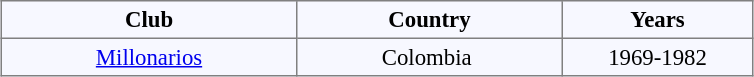<table style="font-size: 95%; border: gray solid 1px; border-collapse: collapse;" cellspacing="0" cellpadding="3" border="1" bgcolor="#f7f8ff" align="center">
<tr>
<th width="190">Club</th>
<th width="170">Country</th>
<th width="120">Years</th>
</tr>
<tr align="center">
<td><a href='#'>Millonarios</a></td>
<td>Colombia </td>
<td>1969-1982</td>
</tr>
</table>
